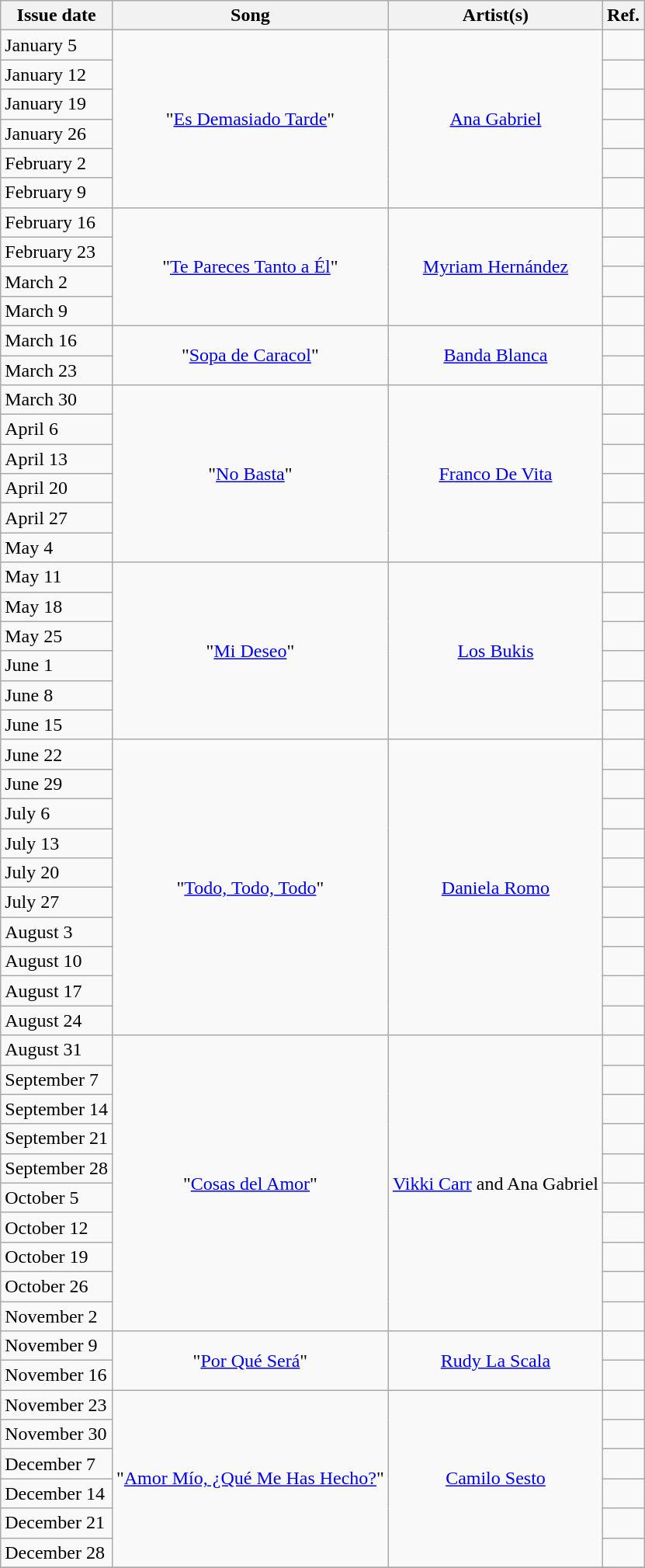<table class="wikitable">
<tr>
<th style="text-align: center;">Issue date</th>
<th style="text-align: center;">Song</th>
<th style="text-align: center;">Artist(s)</th>
<th style="text-align: center;">Ref.</th>
</tr>
<tr>
<td>January 5</td>
<td style="text-align: center;" rowspan="6">"<a href='#'>Es Demasiado Tarde</a>"</td>
<td style="text-align: center;" rowspan="6"><a href='#'>Ana Gabriel</a></td>
<td style="text-align: center;"></td>
</tr>
<tr>
<td>January 12</td>
<td style="text-align: center;"></td>
</tr>
<tr>
<td>January 19</td>
<td style="text-align: center;"></td>
</tr>
<tr>
<td>January 26</td>
<td style="text-align: center;"></td>
</tr>
<tr>
<td>February 2</td>
<td style="text-align: center;"></td>
</tr>
<tr>
<td>February 9</td>
<td style="text-align: center;"></td>
</tr>
<tr>
<td>February 16</td>
<td style="text-align: center;" rowspan="4">"<a href='#'>Te Pareces Tanto a Él</a>"</td>
<td style="text-align: center;" rowspan="4"><a href='#'>Myriam Hernández</a></td>
<td style="text-align: center;"></td>
</tr>
<tr>
<td>February 23</td>
<td style="text-align: center;"></td>
</tr>
<tr>
<td>March 2</td>
<td style="text-align: center;"></td>
</tr>
<tr>
<td>March 9</td>
<td style="text-align: center;"></td>
</tr>
<tr>
<td>March 16</td>
<td style="text-align: center;" rowspan="2">"<a href='#'>Sopa de Caracol</a>"</td>
<td style="text-align: center;" rowspan="2"><a href='#'>Banda Blanca</a></td>
<td style="text-align: center;"></td>
</tr>
<tr>
<td>March 23</td>
<td style="text-align: center;"></td>
</tr>
<tr>
<td>March 30</td>
<td style="text-align: center;" rowspan="6">"<a href='#'>No Basta</a>"</td>
<td style="text-align: center;" rowspan="6"><a href='#'>Franco De Vita</a></td>
<td style="text-align: center;"></td>
</tr>
<tr>
<td>April 6</td>
<td style="text-align: center;"></td>
</tr>
<tr>
<td>April 13</td>
<td style="text-align: center;"></td>
</tr>
<tr>
<td>April 20</td>
<td style="text-align: center;"></td>
</tr>
<tr>
<td>April 27</td>
<td style="text-align: center;"></td>
</tr>
<tr>
<td>May 4</td>
<td style="text-align: center;"></td>
</tr>
<tr>
<td>May 11</td>
<td style="text-align: center;" rowspan="6">"<a href='#'>Mi Deseo</a>"</td>
<td style="text-align: center;" rowspan="6"><a href='#'>Los Bukis</a></td>
<td style="text-align: center;"></td>
</tr>
<tr>
<td>May 18</td>
<td style="text-align: center;"></td>
</tr>
<tr>
<td>May 25</td>
<td style="text-align: center;"></td>
</tr>
<tr>
<td>June 1</td>
<td style="text-align: center;"></td>
</tr>
<tr>
<td>June 8</td>
<td style="text-align: center;"></td>
</tr>
<tr>
<td>June 15</td>
<td style="text-align: center;"></td>
</tr>
<tr>
<td>June 22</td>
<td style="text-align: center;" rowspan="10">"<a href='#'>Todo, Todo, Todo</a>"</td>
<td style="text-align: center;" rowspan="10"><a href='#'>Daniela Romo</a></td>
<td style="text-align: center;"></td>
</tr>
<tr>
<td>June 29</td>
<td style="text-align: center;"></td>
</tr>
<tr>
<td>July 6</td>
<td style="text-align: center;"></td>
</tr>
<tr>
<td>July 13</td>
<td style="text-align: center;"></td>
</tr>
<tr>
<td>July 20</td>
<td style="text-align: center;"></td>
</tr>
<tr>
<td>July 27</td>
<td style="text-align: center;"></td>
</tr>
<tr>
<td>August 3</td>
<td style="text-align: center;"></td>
</tr>
<tr>
<td>August 10</td>
<td style="text-align: center;"></td>
</tr>
<tr>
<td>August 17</td>
<td style="text-align: center;"></td>
</tr>
<tr>
<td>August 24</td>
<td style="text-align: center;"></td>
</tr>
<tr>
<td>August 31</td>
<td style="text-align: center;" rowspan="10">"<a href='#'>Cosas del Amor</a>"</td>
<td style="text-align: center;" rowspan="10"><a href='#'>Vikki Carr</a> and Ana Gabriel</td>
<td style="text-align: center;"></td>
</tr>
<tr>
<td>September 7</td>
<td style="text-align: center;"></td>
</tr>
<tr>
<td>September 14</td>
<td style="text-align: center;"></td>
</tr>
<tr>
<td>September 21</td>
<td style="text-align: center;"></td>
</tr>
<tr>
<td>September 28</td>
<td style="text-align: center;"></td>
</tr>
<tr>
<td>October 5</td>
<td style="text-align: center;"></td>
</tr>
<tr>
<td>October 12</td>
<td style="text-align: center;"></td>
</tr>
<tr>
<td>October 19</td>
<td style="text-align: center;"></td>
</tr>
<tr>
<td>October 26</td>
<td style="text-align: center;"></td>
</tr>
<tr>
<td>November 2</td>
<td style="text-align: center;"></td>
</tr>
<tr>
<td>November 9</td>
<td style="text-align: center;" rowspan="2">"<a href='#'>Por Qué Será</a>"</td>
<td style="text-align: center;" rowspan="2"><a href='#'>Rudy La Scala</a></td>
<td style="text-align: center;"></td>
</tr>
<tr>
<td>November 16</td>
<td style="text-align: center;"></td>
</tr>
<tr>
<td>November 23</td>
<td style="text-align: center;" rowspan="6">"<a href='#'>Amor Mío, ¿Qué Me Has Hecho?</a>"</td>
<td style="text-align: center;" rowspan="6"><a href='#'>Camilo Sesto</a></td>
<td style="text-align: center;"></td>
</tr>
<tr>
<td>November 30</td>
<td style="text-align: center;"></td>
</tr>
<tr>
<td>December 7</td>
<td style="text-align: center;"></td>
</tr>
<tr>
<td>December 14</td>
<td style="text-align: center;"></td>
</tr>
<tr>
<td>December 21</td>
<td style="text-align: center;"></td>
</tr>
<tr>
<td>December 28</td>
<td style="text-align: center;"></td>
</tr>
<tr>
</tr>
</table>
